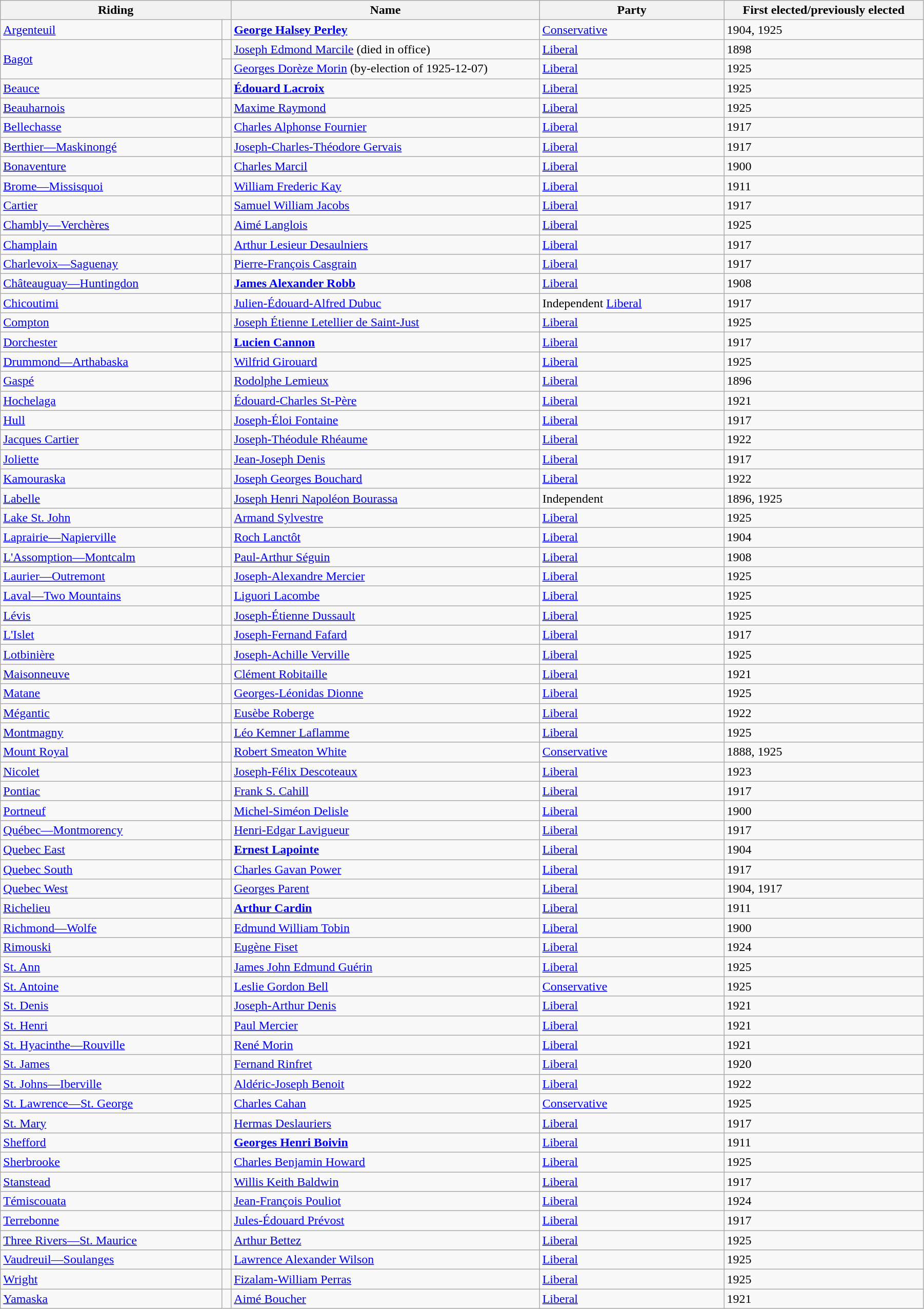<table class="wikitable" width=95%>
<tr>
<th colspan=2 width=25%>Riding</th>
<th>Name</th>
<th width=20%>Party</th>
<th>First elected/previously elected</th>
</tr>
<tr>
<td width=24%><a href='#'>Argenteuil</a></td>
<td></td>
<td><strong><a href='#'>George Halsey Perley</a></strong></td>
<td><a href='#'>Conservative</a></td>
<td>1904, 1925</td>
</tr>
<tr>
<td rowspan=2><a href='#'>Bagot</a></td>
<td></td>
<td><a href='#'>Joseph Edmond Marcile</a> (died in office)</td>
<td><a href='#'>Liberal</a></td>
<td>1898</td>
</tr>
<tr>
<td></td>
<td><a href='#'>Georges Dorèze Morin</a> (by-election of 1925-12-07)</td>
<td><a href='#'>Liberal</a></td>
<td>1925</td>
</tr>
<tr>
<td><a href='#'>Beauce</a></td>
<td></td>
<td><strong><a href='#'>Édouard Lacroix</a></strong></td>
<td><a href='#'>Liberal</a></td>
<td>1925</td>
</tr>
<tr>
<td><a href='#'>Beauharnois</a></td>
<td></td>
<td><a href='#'>Maxime Raymond</a></td>
<td><a href='#'>Liberal</a></td>
<td>1925</td>
</tr>
<tr>
<td><a href='#'>Bellechasse</a></td>
<td></td>
<td><a href='#'>Charles Alphonse Fournier</a></td>
<td><a href='#'>Liberal</a></td>
<td>1917</td>
</tr>
<tr>
<td><a href='#'>Berthier—Maskinongé</a></td>
<td></td>
<td><a href='#'>Joseph-Charles-Théodore Gervais</a></td>
<td><a href='#'>Liberal</a></td>
<td>1917</td>
</tr>
<tr>
<td><a href='#'>Bonaventure</a></td>
<td></td>
<td><a href='#'>Charles Marcil</a></td>
<td><a href='#'>Liberal</a></td>
<td>1900</td>
</tr>
<tr>
<td><a href='#'>Brome—Missisquoi</a></td>
<td></td>
<td><a href='#'>William Frederic Kay</a></td>
<td><a href='#'>Liberal</a></td>
<td>1911</td>
</tr>
<tr>
<td><a href='#'>Cartier</a></td>
<td></td>
<td><a href='#'>Samuel William Jacobs</a></td>
<td><a href='#'>Liberal</a></td>
<td>1917</td>
</tr>
<tr>
<td><a href='#'>Chambly—Verchères</a></td>
<td></td>
<td><a href='#'>Aimé Langlois</a></td>
<td><a href='#'>Liberal</a></td>
<td>1925</td>
</tr>
<tr>
<td><a href='#'>Champlain</a></td>
<td></td>
<td><a href='#'>Arthur Lesieur Desaulniers</a></td>
<td><a href='#'>Liberal</a></td>
<td>1917</td>
</tr>
<tr>
<td><a href='#'>Charlevoix—Saguenay</a></td>
<td></td>
<td><a href='#'>Pierre-François Casgrain</a></td>
<td><a href='#'>Liberal</a></td>
<td>1917</td>
</tr>
<tr>
<td><a href='#'>Châteauguay—Huntingdon</a></td>
<td></td>
<td><strong><a href='#'>James Alexander Robb</a></strong></td>
<td><a href='#'>Liberal</a></td>
<td>1908</td>
</tr>
<tr>
<td><a href='#'>Chicoutimi</a></td>
<td></td>
<td><a href='#'>Julien-Édouard-Alfred Dubuc</a></td>
<td>Independent <a href='#'>Liberal</a></td>
<td>1917</td>
</tr>
<tr>
<td><a href='#'>Compton</a></td>
<td></td>
<td><a href='#'>Joseph Étienne Letellier de Saint-Just</a></td>
<td><a href='#'>Liberal</a></td>
<td>1925</td>
</tr>
<tr>
<td><a href='#'>Dorchester</a></td>
<td></td>
<td><strong><a href='#'>Lucien Cannon</a></strong></td>
<td><a href='#'>Liberal</a></td>
<td>1917</td>
</tr>
<tr>
<td><a href='#'>Drummond—Arthabaska</a></td>
<td></td>
<td><a href='#'>Wilfrid Girouard</a></td>
<td><a href='#'>Liberal</a></td>
<td>1925</td>
</tr>
<tr>
<td><a href='#'>Gaspé</a></td>
<td></td>
<td><a href='#'>Rodolphe Lemieux</a> </td>
<td><a href='#'>Liberal</a></td>
<td>1896</td>
</tr>
<tr>
<td><a href='#'>Hochelaga</a></td>
<td></td>
<td><a href='#'>Édouard-Charles St-Père</a></td>
<td><a href='#'>Liberal</a></td>
<td>1921</td>
</tr>
<tr>
<td><a href='#'>Hull</a></td>
<td></td>
<td><a href='#'>Joseph-Éloi Fontaine</a></td>
<td><a href='#'>Liberal</a></td>
<td>1917</td>
</tr>
<tr>
<td><a href='#'>Jacques Cartier</a></td>
<td></td>
<td><a href='#'>Joseph-Théodule Rhéaume</a></td>
<td><a href='#'>Liberal</a></td>
<td>1922</td>
</tr>
<tr>
<td><a href='#'>Joliette</a></td>
<td></td>
<td><a href='#'>Jean-Joseph Denis</a></td>
<td><a href='#'>Liberal</a></td>
<td>1917</td>
</tr>
<tr>
<td><a href='#'>Kamouraska</a></td>
<td></td>
<td><a href='#'>Joseph Georges Bouchard</a></td>
<td><a href='#'>Liberal</a></td>
<td>1922</td>
</tr>
<tr>
<td><a href='#'>Labelle</a></td>
<td></td>
<td><a href='#'>Joseph Henri Napoléon Bourassa</a></td>
<td>Independent</td>
<td>1896, 1925</td>
</tr>
<tr>
<td><a href='#'>Lake St. John</a></td>
<td></td>
<td><a href='#'>Armand Sylvestre</a></td>
<td><a href='#'>Liberal</a></td>
<td>1925</td>
</tr>
<tr>
<td><a href='#'>Laprairie—Napierville</a></td>
<td></td>
<td><a href='#'>Roch Lanctôt</a></td>
<td><a href='#'>Liberal</a></td>
<td>1904</td>
</tr>
<tr>
<td><a href='#'>L'Assomption—Montcalm</a></td>
<td></td>
<td><a href='#'>Paul-Arthur Séguin</a></td>
<td><a href='#'>Liberal</a></td>
<td>1908</td>
</tr>
<tr>
<td><a href='#'>Laurier—Outremont</a></td>
<td></td>
<td><a href='#'>Joseph-Alexandre Mercier</a></td>
<td><a href='#'>Liberal</a></td>
<td>1925</td>
</tr>
<tr>
<td><a href='#'>Laval—Two Mountains</a></td>
<td></td>
<td><a href='#'>Liguori Lacombe</a></td>
<td><a href='#'>Liberal</a></td>
<td>1925</td>
</tr>
<tr>
<td><a href='#'>Lévis</a></td>
<td></td>
<td><a href='#'>Joseph-Étienne Dussault</a></td>
<td><a href='#'>Liberal</a></td>
<td>1925</td>
</tr>
<tr>
<td><a href='#'>L'Islet</a></td>
<td></td>
<td><a href='#'>Joseph-Fernand Fafard</a></td>
<td><a href='#'>Liberal</a></td>
<td>1917</td>
</tr>
<tr>
<td><a href='#'>Lotbinière</a></td>
<td></td>
<td><a href='#'>Joseph-Achille Verville</a></td>
<td><a href='#'>Liberal</a></td>
<td>1925</td>
</tr>
<tr>
<td><a href='#'>Maisonneuve</a></td>
<td></td>
<td><a href='#'>Clément Robitaille</a></td>
<td><a href='#'>Liberal</a></td>
<td>1921</td>
</tr>
<tr>
<td><a href='#'>Matane</a></td>
<td></td>
<td><a href='#'>Georges-Léonidas Dionne</a></td>
<td><a href='#'>Liberal</a></td>
<td>1925</td>
</tr>
<tr>
<td><a href='#'>Mégantic</a></td>
<td></td>
<td><a href='#'>Eusèbe Roberge</a></td>
<td><a href='#'>Liberal</a></td>
<td>1922</td>
</tr>
<tr>
<td><a href='#'>Montmagny</a></td>
<td></td>
<td><a href='#'>Léo Kemner Laflamme</a></td>
<td><a href='#'>Liberal</a></td>
<td>1925</td>
</tr>
<tr>
<td><a href='#'>Mount Royal</a></td>
<td></td>
<td><a href='#'>Robert Smeaton White</a></td>
<td><a href='#'>Conservative</a></td>
<td>1888, 1925</td>
</tr>
<tr>
<td><a href='#'>Nicolet</a></td>
<td></td>
<td><a href='#'>Joseph-Félix Descoteaux</a></td>
<td><a href='#'>Liberal</a></td>
<td>1923</td>
</tr>
<tr>
<td><a href='#'>Pontiac</a></td>
<td></td>
<td><a href='#'>Frank S. Cahill</a></td>
<td><a href='#'>Liberal</a></td>
<td>1917</td>
</tr>
<tr>
<td><a href='#'>Portneuf</a></td>
<td></td>
<td><a href='#'>Michel-Siméon Delisle</a></td>
<td><a href='#'>Liberal</a></td>
<td>1900</td>
</tr>
<tr>
<td><a href='#'>Québec—Montmorency</a></td>
<td></td>
<td><a href='#'>Henri-Edgar Lavigueur</a></td>
<td><a href='#'>Liberal</a></td>
<td>1917</td>
</tr>
<tr>
<td><a href='#'>Quebec East</a></td>
<td></td>
<td><strong><a href='#'>Ernest Lapointe</a></strong></td>
<td><a href='#'>Liberal</a></td>
<td>1904</td>
</tr>
<tr>
<td><a href='#'>Quebec South</a></td>
<td></td>
<td><a href='#'>Charles Gavan Power</a></td>
<td><a href='#'>Liberal</a></td>
<td>1917</td>
</tr>
<tr>
<td><a href='#'>Quebec West</a></td>
<td></td>
<td><a href='#'>Georges Parent</a></td>
<td><a href='#'>Liberal</a></td>
<td>1904, 1917</td>
</tr>
<tr>
<td><a href='#'>Richelieu</a></td>
<td></td>
<td><strong><a href='#'>Arthur Cardin</a></strong></td>
<td><a href='#'>Liberal</a></td>
<td>1911</td>
</tr>
<tr>
<td><a href='#'>Richmond—Wolfe</a></td>
<td></td>
<td><a href='#'>Edmund William Tobin</a></td>
<td><a href='#'>Liberal</a></td>
<td>1900</td>
</tr>
<tr>
<td><a href='#'>Rimouski</a></td>
<td></td>
<td><a href='#'>Eugène Fiset</a></td>
<td><a href='#'>Liberal</a></td>
<td>1924</td>
</tr>
<tr>
<td><a href='#'>St. Ann</a></td>
<td></td>
<td><a href='#'>James John Edmund Guérin</a></td>
<td><a href='#'>Liberal</a></td>
<td>1925</td>
</tr>
<tr>
<td><a href='#'>St. Antoine</a></td>
<td></td>
<td><a href='#'>Leslie Gordon Bell</a></td>
<td><a href='#'>Conservative</a></td>
<td>1925</td>
</tr>
<tr>
<td><a href='#'>St. Denis</a></td>
<td></td>
<td><a href='#'>Joseph-Arthur Denis</a></td>
<td><a href='#'>Liberal</a></td>
<td>1921</td>
</tr>
<tr>
<td><a href='#'>St. Henri</a></td>
<td></td>
<td><a href='#'>Paul Mercier</a></td>
<td><a href='#'>Liberal</a></td>
<td>1921</td>
</tr>
<tr>
<td><a href='#'>St. Hyacinthe—Rouville</a></td>
<td></td>
<td><a href='#'>René Morin</a></td>
<td><a href='#'>Liberal</a></td>
<td>1921</td>
</tr>
<tr>
<td><a href='#'>St. James</a></td>
<td></td>
<td><a href='#'>Fernand Rinfret</a></td>
<td><a href='#'>Liberal</a></td>
<td>1920</td>
</tr>
<tr>
<td><a href='#'>St. Johns—Iberville</a></td>
<td></td>
<td><a href='#'>Aldéric-Joseph Benoit</a></td>
<td><a href='#'>Liberal</a></td>
<td>1922</td>
</tr>
<tr>
<td><a href='#'>St. Lawrence—St. George</a></td>
<td></td>
<td><a href='#'>Charles Cahan</a></td>
<td><a href='#'>Conservative</a></td>
<td>1925</td>
</tr>
<tr>
<td><a href='#'>St. Mary</a></td>
<td></td>
<td><a href='#'>Hermas Deslauriers</a></td>
<td><a href='#'>Liberal</a></td>
<td>1917</td>
</tr>
<tr>
<td><a href='#'>Shefford</a></td>
<td></td>
<td><strong><a href='#'>Georges Henri Boivin</a></strong></td>
<td><a href='#'>Liberal</a></td>
<td>1911</td>
</tr>
<tr>
<td><a href='#'>Sherbrooke</a></td>
<td></td>
<td><a href='#'>Charles Benjamin Howard</a></td>
<td><a href='#'>Liberal</a></td>
<td>1925</td>
</tr>
<tr>
<td><a href='#'>Stanstead</a></td>
<td></td>
<td><a href='#'>Willis Keith Baldwin</a></td>
<td><a href='#'>Liberal</a></td>
<td>1917</td>
</tr>
<tr>
<td><a href='#'>Témiscouata</a></td>
<td></td>
<td><a href='#'>Jean-François Pouliot</a></td>
<td><a href='#'>Liberal</a></td>
<td>1924</td>
</tr>
<tr>
<td><a href='#'>Terrebonne</a></td>
<td></td>
<td><a href='#'>Jules-Édouard Prévost</a></td>
<td><a href='#'>Liberal</a></td>
<td>1917</td>
</tr>
<tr>
<td><a href='#'>Three Rivers—St. Maurice</a></td>
<td></td>
<td><a href='#'>Arthur Bettez</a></td>
<td><a href='#'>Liberal</a></td>
<td>1925</td>
</tr>
<tr>
<td><a href='#'>Vaudreuil—Soulanges</a></td>
<td></td>
<td><a href='#'>Lawrence Alexander Wilson</a></td>
<td><a href='#'>Liberal</a></td>
<td>1925</td>
</tr>
<tr>
<td><a href='#'>Wright</a></td>
<td></td>
<td><a href='#'>Fizalam-William Perras</a></td>
<td><a href='#'>Liberal</a></td>
<td>1925</td>
</tr>
<tr>
<td><a href='#'>Yamaska</a></td>
<td></td>
<td><a href='#'>Aimé Boucher</a></td>
<td><a href='#'>Liberal</a></td>
<td>1921</td>
</tr>
</table>
